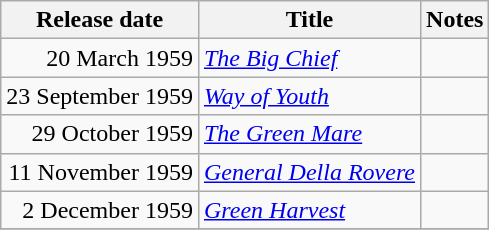<table class="wikitable sortable">
<tr>
<th scope="col">Release date</th>
<th>Title</th>
<th>Notes</th>
</tr>
<tr>
<td style="text-align:right;">20 March 1959</td>
<td><em><a href='#'>The Big Chief</a></em></td>
<td></td>
</tr>
<tr>
<td style="text-align:right;">23 September 1959</td>
<td><em><a href='#'>Way of Youth</a></em></td>
<td></td>
</tr>
<tr>
<td style="text-align:right;">29 October 1959</td>
<td><em><a href='#'>The Green Mare</a></em></td>
<td></td>
</tr>
<tr>
<td style="text-align:right;">11 November 1959</td>
<td><em><a href='#'>General Della Rovere</a></em></td>
<td></td>
</tr>
<tr>
<td style="text-align:right;">2 December 1959</td>
<td><em><a href='#'>Green Harvest</a></em></td>
<td></td>
</tr>
<tr>
</tr>
</table>
